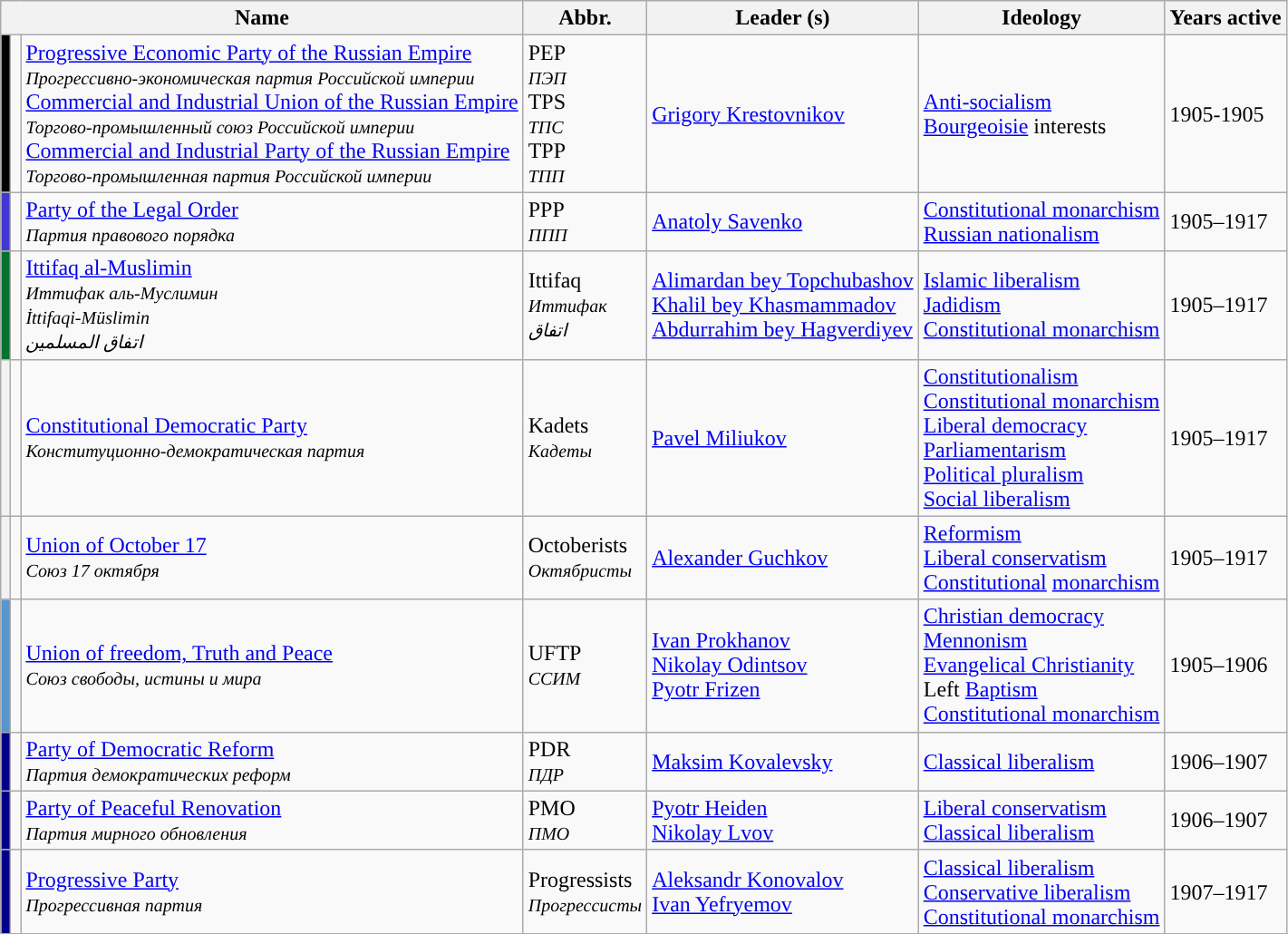<table class="wikitable sortable">
<tr>
<th colspan=3>Name</th>
<th>Abbr.</th>
<th>Leader (s)</th>
<th>Ideology</th>
<th>Years active</th>
</tr>
<tr>
<th style="background:#000000;"></th>
<td></td>
<td><a href='#'>Progressive Economic Party of the Russian Empire</a><br><small><em>Прогрессивно-экономическая партия Российской империи</em></small><br><a href='#'>Commercial and Industrial Union of the Russian Empire</a><br><small><em>Торгово-промышленный союз Российской империи</em></small><br><a href='#'>Commercial and Industrial Party of the Russian Empire</a><br><small><em>Торгово-промышленная партия Российской империи</em></small></td>
<td>PEP<br><small><em>ПЭП</em></small><br>TPS<br><small><em>ТПС</em></small><br>TPP<br><small><em>ТПП</em></small></td>
<td><a href='#'>Grigory Krestovnikov</a></td>
<td><a href='#'>Anti-socialism</a><br><a href='#'>Bourgeoisie</a> interests</td>
<td>1905-1905</td>
</tr>
<tr>
<th style="background:#4137D3;"></th>
<td></td>
<td><a href='#'>Party of the Legal Order</a><br><small><em>Партия правового порядка</em></small></td>
<td>PPP<br><small><em>ППП</em></small></td>
<td><a href='#'>Anatoly Savenko</a></td>
<td><a href='#'>Constitutional monarchism</a><br><a href='#'>Russian nationalism</a></td>
<td>1905–1917</td>
</tr>
<tr>
<th style="background:#03722E;"></th>
<td></td>
<td><a href='#'>Ittifaq al-Muslimin</a><br><small><em>Иттифак аль-Муслимин<br>İttifaqi-Müslimin<br>اتفاق المسلمين</em></small></td>
<td>Ittifaq<br><small><em>Иттифак<br>اتفاق</em></small></td>
<td><a href='#'>Alimardan bey Topchubashov</a><br><a href='#'>Khalil bey Khasmammadov</a><br><a href='#'>Abdurrahim bey Hagverdiyev</a></td>
<td><a href='#'>Islamic liberalism</a><br><a href='#'>Jadidism</a><br><a href='#'>Constitutional monarchism</a></td>
<td>1905–1917</td>
</tr>
<tr>
<th style="background:"></th>
<td></td>
<td><a href='#'>Constitutional Democratic Party</a><br><small><em>Конституционно-демократическая партия</em></small></td>
<td>Kadets<br><small><em>Кадеты</em></small></td>
<td><a href='#'>Pavel Miliukov</a></td>
<td><a href='#'>Constitutionalism</a><br><a href='#'>Constitutional monarchism</a><br><a href='#'>Liberal democracy</a><br><a href='#'>Parliamentarism</a><br><a href='#'>Political pluralism</a><br><a href='#'>Social liberalism</a></td>
<td>1905–1917</td>
</tr>
<tr>
<th style="background:"></th>
<td></td>
<td><a href='#'>Union of October 17</a><br><small><em>Союз 17 октября</em></small></td>
<td>Octoberists<br><small><em>Октябристы</em></small></td>
<td><a href='#'>Alexander Guchkov</a></td>
<td><a href='#'>Reformism</a><br><a href='#'>Liberal conservatism</a><br><a href='#'>Constitutional</a> <a href='#'>monarchism</a></td>
<td>1905–1917</td>
</tr>
<tr>
<th style="background:#5796CC;"></th>
<td></td>
<td><a href='#'>Union of freedom, Truth and Peace</a><br><small><em>Союз свободы, истины и мира</em></small></td>
<td>UFTP<br><small><em>ССИМ</em></small></td>
<td><a href='#'>Ivan Prokhanov</a><br><a href='#'>Nikolay Odintsov</a><br><a href='#'>Pyotr Frizen</a></td>
<td><a href='#'>Christian democracy</a><br><a href='#'>Mennonism</a><br><a href='#'>Evangelical Christianity</a><br>Left <a href='#'>Baptism</a><br><a href='#'>Constitutional monarchism</a></td>
<td>1905–1906</td>
</tr>
<tr>
<th style="background:#00008B;"></th>
<td></td>
<td><a href='#'>Party of Democratic Reform</a><br><small><em>Партия демократических реформ</em></small></td>
<td>PDR<br><small><em>ПДР</em></small></td>
<td><a href='#'>Maksim Kovalevsky</a></td>
<td><a href='#'>Classical liberalism</a></td>
<td>1906–1907<br></td>
</tr>
<tr>
<th style="background:#00008B;"></th>
<td></td>
<td><a href='#'>Party of Peaceful Renovation</a><br><small><em>Партия мирного обновления</em></small></td>
<td>PMO<br><small><em>ПМО</em></small></td>
<td><a href='#'>Pyotr Heiden</a><br><a href='#'>Nikolay Lvov</a></td>
<td><a href='#'>Liberal conservatism</a><br><a href='#'>Classical liberalism</a></td>
<td>1906–1907<br></td>
</tr>
<tr>
<th style="background:#00008B;"></th>
<td></td>
<td><a href='#'>Progressive Party</a><br><small><em>Прогрессивная партия</em></small></td>
<td>Progressists<br><small><em>Прогрессисты</em></small></td>
<td><a href='#'>Aleksandr Konovalov</a><br><a href='#'>Ivan Yefryemov</a></td>
<td><a href='#'>Classical liberalism</a><br><a href='#'>Conservative liberalism</a><br><a href='#'>Constitutional monarchism</a></td>
<td>1907–1917</td>
</tr>
<tr>
</tr>
</table>
